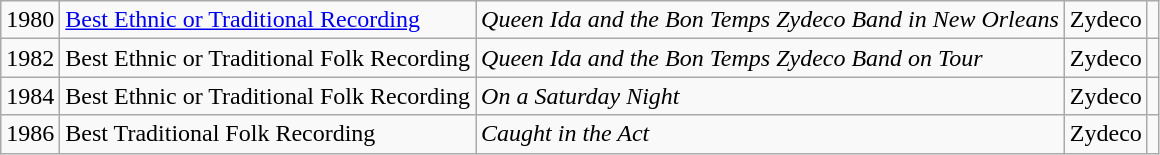<table class=wikitable>
<tr>
<td>1980</td>
<td><a href='#'>Best Ethnic or Traditional Recording</a></td>
<td><em>Queen Ida and the Bon Temps Zydeco Band in New Orleans</em></td>
<td>Zydeco</td>
<td></td>
</tr>
<tr>
<td>1982</td>
<td>Best Ethnic or Traditional Folk Recording</td>
<td><em>Queen Ida and the Bon Temps Zydeco Band on Tour</em></td>
<td>Zydeco</td>
<td></td>
</tr>
<tr>
<td>1984</td>
<td>Best Ethnic or Traditional Folk Recording</td>
<td><em>On a Saturday Night</em></td>
<td>Zydeco</td>
<td></td>
</tr>
<tr>
<td>1986</td>
<td>Best Traditional Folk Recording</td>
<td><em>Caught in the Act</em></td>
<td>Zydeco</td>
<td></td>
</tr>
</table>
